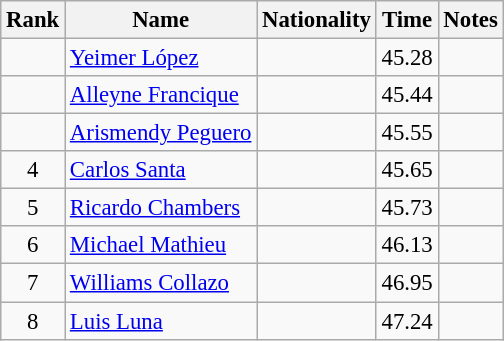<table class="wikitable sortable" style="text-align:center;font-size:95%">
<tr>
<th>Rank</th>
<th>Name</th>
<th>Nationality</th>
<th>Time</th>
<th>Notes</th>
</tr>
<tr>
<td></td>
<td align=left><a href='#'>Yeimer López</a></td>
<td align=left></td>
<td>45.28</td>
<td></td>
</tr>
<tr>
<td></td>
<td align=left><a href='#'>Alleyne Francique</a></td>
<td align=left></td>
<td>45.44</td>
<td></td>
</tr>
<tr>
<td></td>
<td align=left><a href='#'>Arismendy Peguero</a></td>
<td align=left></td>
<td>45.55</td>
<td></td>
</tr>
<tr>
<td>4</td>
<td align=left><a href='#'>Carlos Santa</a></td>
<td align=left></td>
<td>45.65</td>
<td></td>
</tr>
<tr>
<td>5</td>
<td align=left><a href='#'>Ricardo Chambers</a></td>
<td align=left></td>
<td>45.73</td>
<td></td>
</tr>
<tr>
<td>6</td>
<td align=left><a href='#'>Michael Mathieu</a></td>
<td align=left></td>
<td>46.13</td>
<td></td>
</tr>
<tr>
<td>7</td>
<td align=left><a href='#'>Williams Collazo</a></td>
<td align=left></td>
<td>46.95</td>
<td></td>
</tr>
<tr>
<td>8</td>
<td align=left><a href='#'>Luis Luna</a></td>
<td align=left></td>
<td>47.24</td>
<td></td>
</tr>
</table>
